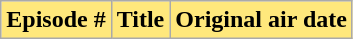<table class="wikitable plainrowheaders">
<tr>
<th style="background-color:#FFE87C;">Episode #</th>
<th style="background-color:#FFE87C;">Title</th>
<th style="background-color:#FFE87C;">Original air date<br>










</th>
</tr>
</table>
